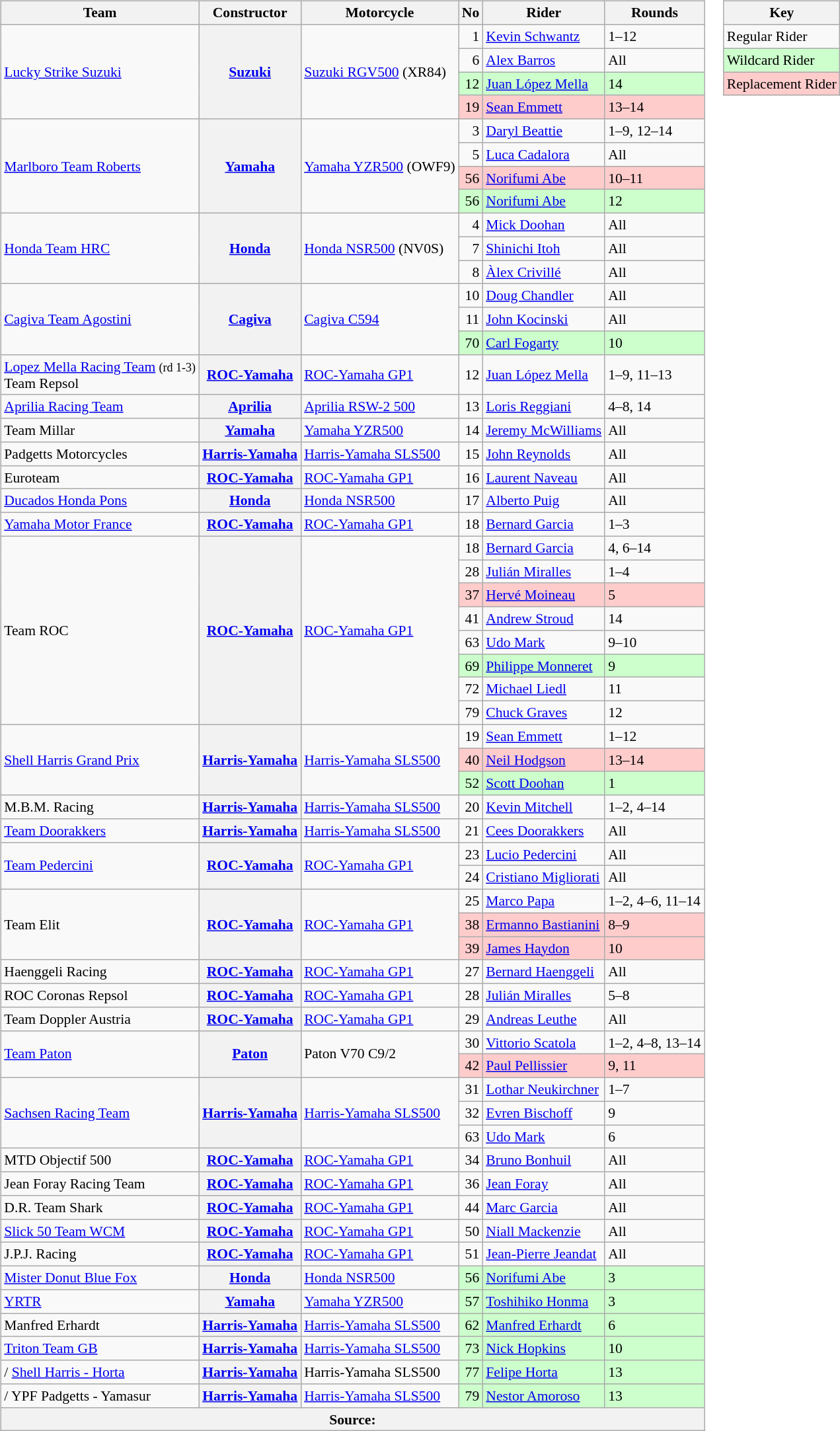<table>
<tr>
<td><br><table class="wikitable" style="font-size: 90%;">
<tr>
<th>Team</th>
<th>Constructor</th>
<th>Motorcycle</th>
<th>No</th>
<th>Rider</th>
<th>Rounds</th>
</tr>
<tr>
<td rowspan=4> <a href='#'>Lucky Strike Suzuki</a></td>
<th rowspan=4><a href='#'>Suzuki</a></th>
<td rowspan=4><a href='#'>Suzuki RGV500</a> (XR84)</td>
<td align="right">1</td>
<td> <a href='#'>Kevin Schwantz</a></td>
<td>1–12</td>
</tr>
<tr>
<td align="right">6</td>
<td> <a href='#'>Alex Barros</a></td>
<td>All</td>
</tr>
<tr>
<td align="right" bgcolor="#ccffcc">12</td>
<td bgcolor="#ccffcc"> <a href='#'>Juan López Mella</a></td>
<td bgcolor="#ccffcc">14</td>
</tr>
<tr>
<td align="right" bgcolor="#ffcccc">19</td>
<td bgcolor="#ffcccc"> <a href='#'>Sean Emmett</a></td>
<td bgcolor="#ffcccc">13–14</td>
</tr>
<tr>
<td rowspan=4> <a href='#'>Marlboro Team Roberts</a></td>
<th rowspan=4><a href='#'>Yamaha</a></th>
<td rowspan=4><a href='#'>Yamaha YZR500</a> (OWF9)</td>
<td align="right">3</td>
<td> <a href='#'>Daryl Beattie</a></td>
<td>1–9, 12–14</td>
</tr>
<tr>
<td align="right">5</td>
<td> <a href='#'>Luca Cadalora</a></td>
<td>All</td>
</tr>
<tr>
<td align="right" bgcolor="#ffcccc">56</td>
<td bgcolor="#ffcccc"> <a href='#'>Norifumi Abe</a></td>
<td bgcolor="#ffcccc">10–11</td>
</tr>
<tr>
<td align="right" bgcolor="#ccffcc">56</td>
<td bgcolor="#ccffcc"> <a href='#'>Norifumi Abe</a></td>
<td bgcolor="#ccffcc">12</td>
</tr>
<tr>
<td rowspan=3> <a href='#'>Honda Team HRC</a></td>
<th rowspan=3><a href='#'>Honda</a></th>
<td rowspan=3><a href='#'>Honda NSR500</a> (NV0S)</td>
<td align="right">4</td>
<td> <a href='#'>Mick Doohan</a></td>
<td>All</td>
</tr>
<tr>
<td align="right">7</td>
<td> <a href='#'>Shinichi Itoh</a></td>
<td>All</td>
</tr>
<tr>
<td align="right">8</td>
<td> <a href='#'>Àlex Crivillé</a></td>
<td>All</td>
</tr>
<tr>
<td rowspan=3> <a href='#'>Cagiva Team Agostini</a></td>
<th rowspan=3><a href='#'>Cagiva</a></th>
<td rowspan=3><a href='#'>Cagiva C594</a></td>
<td align="right">10</td>
<td> <a href='#'>Doug Chandler</a></td>
<td>All</td>
</tr>
<tr>
<td align="right">11</td>
<td> <a href='#'>John Kocinski</a></td>
<td>All</td>
</tr>
<tr>
<td align="right" bgcolor="#ccffcc">70</td>
<td bgcolor="#ccffcc"> <a href='#'>Carl Fogarty</a></td>
<td bgcolor="#ccffcc">10</td>
</tr>
<tr>
<td> <a href='#'>Lopez Mella Racing Team</a> <small>(rd 1-3)</small><br>Team Repsol</td>
<th><a href='#'>ROC-Yamaha</a></th>
<td><a href='#'>ROC-Yamaha GP1</a></td>
<td align="right">12</td>
<td> <a href='#'>Juan López Mella</a></td>
<td>1–9, 11–13</td>
</tr>
<tr>
<td> <a href='#'>Aprilia Racing Team</a></td>
<th><a href='#'>Aprilia</a></th>
<td><a href='#'>Aprilia RSW-2 500</a></td>
<td align="right">13</td>
<td> <a href='#'>Loris Reggiani</a></td>
<td>4–8, 14</td>
</tr>
<tr>
<td> Team Millar</td>
<th><a href='#'>Yamaha</a></th>
<td><a href='#'>Yamaha YZR500</a></td>
<td align="right">14</td>
<td> <a href='#'>Jeremy McWilliams</a></td>
<td>All</td>
</tr>
<tr>
<td> Padgetts Motorcycles</td>
<th><a href='#'>Harris-Yamaha</a></th>
<td><a href='#'>Harris-Yamaha SLS500</a></td>
<td align="right">15</td>
<td> <a href='#'>John Reynolds</a></td>
<td>All</td>
</tr>
<tr>
<td> Euroteam</td>
<th><a href='#'>ROC-Yamaha</a></th>
<td><a href='#'>ROC-Yamaha GP1</a></td>
<td align="right">16</td>
<td> <a href='#'>Laurent Naveau</a></td>
<td>All</td>
</tr>
<tr>
<td> <a href='#'>Ducados Honda Pons</a></td>
<th><a href='#'>Honda</a></th>
<td><a href='#'>Honda NSR500</a></td>
<td align="right">17</td>
<td> <a href='#'>Alberto Puig</a></td>
<td>All</td>
</tr>
<tr>
<td> <a href='#'>Yamaha Motor France</a></td>
<th><a href='#'>ROC-Yamaha</a></th>
<td><a href='#'>ROC-Yamaha GP1</a></td>
<td align="right">18</td>
<td> <a href='#'>Bernard Garcia</a></td>
<td>1–3</td>
</tr>
<tr>
<td rowspan=8> Team ROC</td>
<th rowspan=8><a href='#'>ROC-Yamaha</a></th>
<td rowspan=8><a href='#'>ROC-Yamaha GP1</a></td>
<td align="right">18</td>
<td> <a href='#'>Bernard Garcia</a></td>
<td>4, 6–14</td>
</tr>
<tr>
<td align="right">28</td>
<td> <a href='#'>Julián Miralles</a></td>
<td>1–4</td>
</tr>
<tr>
<td align="right" bgcolor="#ffcccc">37</td>
<td bgcolor="#ffcccc"> <a href='#'>Hervé Moineau</a></td>
<td bgcolor="#ffcccc">5</td>
</tr>
<tr>
<td align="right">41</td>
<td> <a href='#'>Andrew Stroud</a></td>
<td>14</td>
</tr>
<tr>
<td align="right">63</td>
<td> <a href='#'>Udo Mark</a></td>
<td>9–10</td>
</tr>
<tr>
<td align="right" bgcolor="#ccffcc">69</td>
<td bgcolor="#ccffcc"> <a href='#'>Philippe Monneret</a></td>
<td bgcolor="#ccffcc">9</td>
</tr>
<tr>
<td align="right">72</td>
<td> <a href='#'>Michael Liedl</a></td>
<td>11</td>
</tr>
<tr>
<td align="right">79</td>
<td> <a href='#'>Chuck Graves</a></td>
<td>12</td>
</tr>
<tr>
<td rowspan=3> <a href='#'>Shell Harris Grand Prix</a></td>
<th rowspan=3><a href='#'>Harris-Yamaha</a></th>
<td rowspan=3><a href='#'>Harris-Yamaha SLS500</a></td>
<td align="right">19</td>
<td> <a href='#'>Sean Emmett</a></td>
<td>1–12</td>
</tr>
<tr>
<td align="right" bgcolor="#ffcccc">40</td>
<td bgcolor="#ffcccc"> <a href='#'>Neil Hodgson</a></td>
<td bgcolor="#ffcccc">13–14</td>
</tr>
<tr>
<td align="right" bgcolor="#ccffcc">52</td>
<td bgcolor="#ccffcc"> <a href='#'>Scott Doohan</a></td>
<td bgcolor="#ccffcc">1</td>
</tr>
<tr>
<td> M.B.M. Racing</td>
<th><a href='#'>Harris-Yamaha</a></th>
<td><a href='#'>Harris-Yamaha SLS500</a></td>
<td align="right">20</td>
<td> <a href='#'>Kevin Mitchell</a></td>
<td>1–2, 4–14</td>
</tr>
<tr>
<td> <a href='#'>Team Doorakkers</a></td>
<th><a href='#'>Harris-Yamaha</a></th>
<td><a href='#'>Harris-Yamaha SLS500</a></td>
<td align="right">21</td>
<td> <a href='#'>Cees Doorakkers</a></td>
<td>All</td>
</tr>
<tr>
<td rowspan=2> <a href='#'>Team Pedercini</a></td>
<th rowspan=2><a href='#'>ROC-Yamaha</a></th>
<td rowspan=2><a href='#'>ROC-Yamaha GP1</a></td>
<td align="right">23</td>
<td> <a href='#'>Lucio Pedercini</a></td>
<td>All</td>
</tr>
<tr>
<td align="right">24</td>
<td> <a href='#'>Cristiano Migliorati</a></td>
<td>All</td>
</tr>
<tr>
<td rowspan=3> Team Elit</td>
<th rowspan=3><a href='#'>ROC-Yamaha</a></th>
<td rowspan=3><a href='#'>ROC-Yamaha GP1</a></td>
<td align="right">25</td>
<td> <a href='#'>Marco Papa</a></td>
<td>1–2, 4–6, 11–14</td>
</tr>
<tr>
<td align="right" bgcolor="#ffcccc">38</td>
<td bgcolor="#ffcccc"> <a href='#'>Ermanno Bastianini</a></td>
<td bgcolor="#ffcccc">8–9</td>
</tr>
<tr>
<td align="right" bgcolor="#ffcccc">39</td>
<td bgcolor="#ffcccc"> <a href='#'>James Haydon</a></td>
<td bgcolor="#ffcccc">10</td>
</tr>
<tr>
<td> Haenggeli Racing</td>
<th><a href='#'>ROC-Yamaha</a></th>
<td><a href='#'>ROC-Yamaha GP1</a></td>
<td align="right">27</td>
<td> <a href='#'>Bernard Haenggeli</a></td>
<td>All</td>
</tr>
<tr>
<td>ROC Coronas Repsol</td>
<th><a href='#'>ROC-Yamaha</a></th>
<td><a href='#'>ROC-Yamaha GP1</a></td>
<td align="right">28</td>
<td> <a href='#'>Julián Miralles</a></td>
<td>5–8</td>
</tr>
<tr>
<td> Team Doppler Austria</td>
<th><a href='#'>ROC-Yamaha</a></th>
<td><a href='#'>ROC-Yamaha GP1</a></td>
<td align="right">29</td>
<td> <a href='#'>Andreas Leuthe</a></td>
<td>All</td>
</tr>
<tr>
<td rowspan=2> <a href='#'>Team Paton</a></td>
<th rowspan=2><a href='#'>Paton</a></th>
<td rowspan=2>Paton V70 C9/2</td>
<td align="right">30</td>
<td> <a href='#'>Vittorio Scatola</a></td>
<td>1–2, 4–8, 13–14</td>
</tr>
<tr>
<td align="right" bgcolor="#ffcccc">42</td>
<td bgcolor="#ffcccc"> <a href='#'>Paul Pellissier</a></td>
<td bgcolor="#ffcccc">9, 11</td>
</tr>
<tr>
<td rowspan=3> <a href='#'>Sachsen Racing Team</a></td>
<th rowspan=3><a href='#'>Harris-Yamaha</a></th>
<td rowspan=3><a href='#'>Harris-Yamaha SLS500</a></td>
<td align="right">31</td>
<td> <a href='#'>Lothar Neukirchner</a></td>
<td>1–7</td>
</tr>
<tr>
<td align="right">32</td>
<td> <a href='#'>Evren Bischoff</a></td>
<td>9</td>
</tr>
<tr>
<td align="right">63</td>
<td> <a href='#'>Udo Mark</a></td>
<td>6</td>
</tr>
<tr>
<td> MTD Objectif 500</td>
<th><a href='#'>ROC-Yamaha</a></th>
<td><a href='#'>ROC-Yamaha GP1</a></td>
<td align="right">34</td>
<td> <a href='#'>Bruno Bonhuil</a></td>
<td>All</td>
</tr>
<tr>
<td> Jean Foray Racing Team</td>
<th><a href='#'>ROC-Yamaha</a></th>
<td><a href='#'>ROC-Yamaha GP1</a></td>
<td align="right">36</td>
<td> <a href='#'>Jean Foray</a></td>
<td>All</td>
</tr>
<tr>
<td> D.R. Team Shark</td>
<th><a href='#'>ROC-Yamaha</a></th>
<td><a href='#'>ROC-Yamaha GP1</a></td>
<td align="right">44</td>
<td> <a href='#'>Marc Garcia</a></td>
<td>All</td>
</tr>
<tr>
<td> <a href='#'>Slick 50 Team WCM</a></td>
<th><a href='#'>ROC-Yamaha</a></th>
<td><a href='#'>ROC-Yamaha GP1</a></td>
<td align="right">50</td>
<td> <a href='#'>Niall Mackenzie</a></td>
<td>All</td>
</tr>
<tr>
<td> J.P.J. Racing</td>
<th><a href='#'>ROC-Yamaha</a></th>
<td><a href='#'>ROC-Yamaha GP1</a></td>
<td align="right">51</td>
<td> <a href='#'>Jean-Pierre Jeandat</a></td>
<td>All</td>
</tr>
<tr>
<td> <a href='#'>Mister Donut Blue Fox</a></td>
<th><a href='#'>Honda</a></th>
<td><a href='#'>Honda NSR500</a></td>
<td align="right" bgcolor="#ccffcc">56</td>
<td bgcolor="#ccffcc"> <a href='#'>Norifumi Abe</a></td>
<td bgcolor="#ccffcc">3</td>
</tr>
<tr>
<td> <a href='#'>YRTR</a></td>
<th><a href='#'>Yamaha</a></th>
<td><a href='#'>Yamaha YZR500</a></td>
<td align="right" bgcolor="#ccffcc">57</td>
<td bgcolor="#ccffcc"> <a href='#'>Toshihiko Honma</a></td>
<td bgcolor="#ccffcc">3</td>
</tr>
<tr>
<td> Manfred Erhardt</td>
<th><a href='#'>Harris-Yamaha</a></th>
<td><a href='#'>Harris-Yamaha SLS500</a></td>
<td align="right" bgcolor="#ccffcc">62</td>
<td bgcolor="#ccffcc"> <a href='#'>Manfred Erhardt</a></td>
<td bgcolor="#ccffcc">6</td>
</tr>
<tr>
<td> <a href='#'>Triton Team GB</a></td>
<th><a href='#'>Harris-Yamaha</a></th>
<td><a href='#'>Harris-Yamaha SLS500</a></td>
<td align="right" bgcolor="#ccffcc">73</td>
<td bgcolor="#ccffcc"> <a href='#'>Nick Hopkins</a></td>
<td bgcolor="#ccffcc">10</td>
</tr>
<tr>
<td>/ <a href='#'>Shell Harris - Horta</a></td>
<th><a href='#'>Harris-Yamaha</a></th>
<td>Harris-Yamaha SLS500</td>
<td align="right" bgcolor="#ccffcc">77</td>
<td bgcolor="#ccffcc"> <a href='#'>Felipe Horta</a></td>
<td bgcolor="#ccffcc">13</td>
</tr>
<tr>
<td>/ YPF Padgetts - Yamasur</td>
<th><a href='#'>Harris-Yamaha</a></th>
<td><a href='#'>Harris-Yamaha SLS500</a></td>
<td align="right" bgcolor="#ccffcc">79</td>
<td bgcolor="#ccffcc"> <a href='#'>Nestor Amoroso</a></td>
<td bgcolor="#ccffcc">13</td>
</tr>
<tr>
<th colspan=6>Source: </th>
</tr>
</table>
</td>
<td valign="top"><br><table class="wikitable" style="font-size: 90%;">
<tr>
<th colspan=2>Key</th>
</tr>
<tr>
<td>Regular Rider</td>
</tr>
<tr style="background-color:#ccffcc">
<td>Wildcard Rider</td>
</tr>
<tr style="background-color:#ffcccc">
<td>Replacement Rider</td>
</tr>
</table>
</td>
</tr>
</table>
